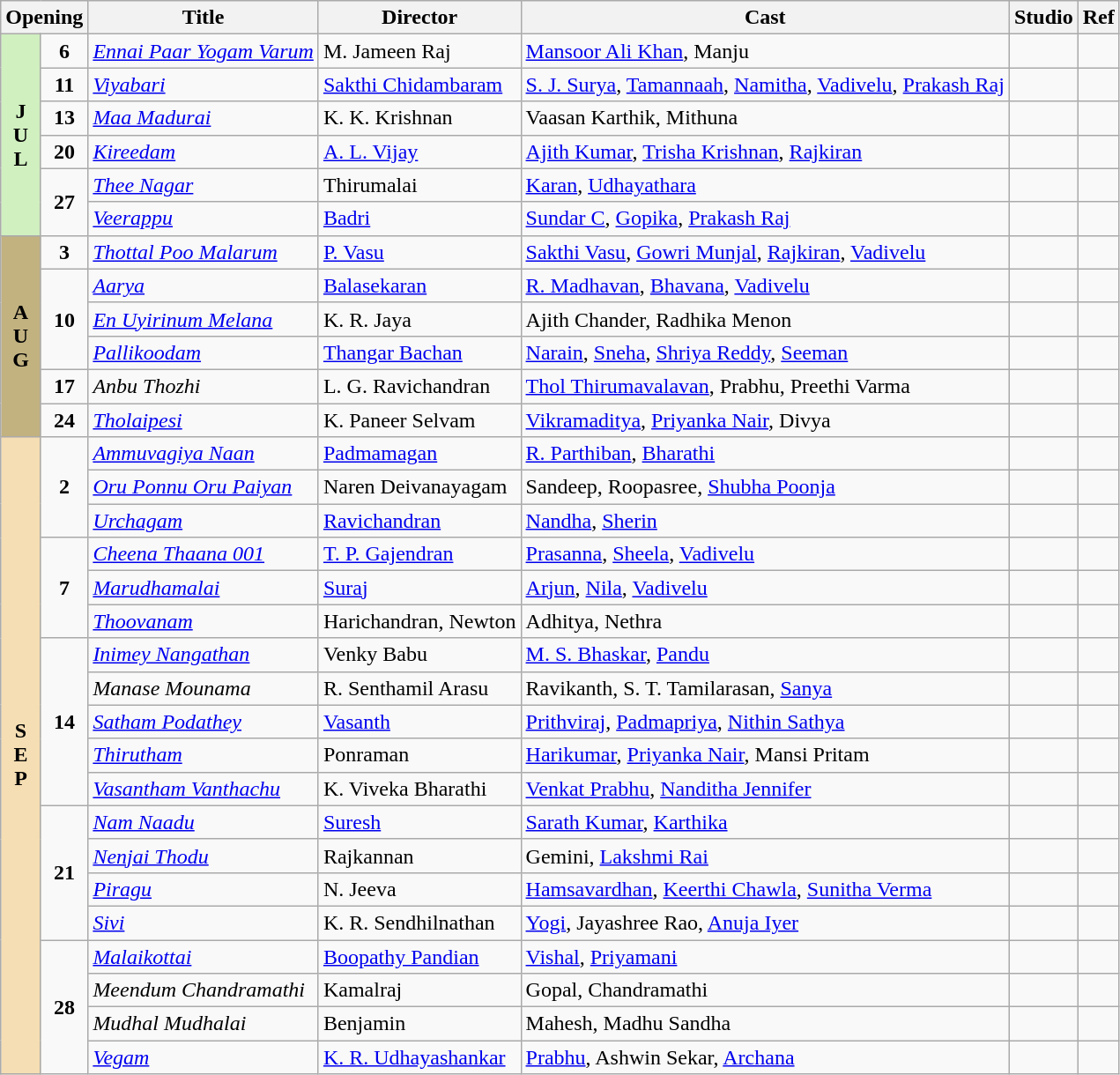<table class="wikitable">
<tr>
<th colspan="2">Opening</th>
<th>Title</th>
<th>Director</th>
<th>Cast</th>
<th>Studio</th>
<th>Ref</th>
</tr>
<tr July!>
<td rowspan="6" valign="center" align="center" style="background:	#d0f0c0; textcolor:#000;"><strong>J<br>U<br>L</strong></td>
<td rowspan="1" align="center"><strong>6</strong></td>
<td><em><a href='#'>Ennai Paar Yogam Varum</a></em></td>
<td>M. Jameen Raj</td>
<td><a href='#'>Mansoor Ali Khan</a>, Manju</td>
<td></td>
<td></td>
</tr>
<tr>
<td rowspan="1" align="center"><strong>11</strong></td>
<td><em><a href='#'>Viyabari</a></em></td>
<td><a href='#'>Sakthi Chidambaram</a></td>
<td><a href='#'>S. J. Surya</a>, <a href='#'>Tamannaah</a>, <a href='#'>Namitha</a>, <a href='#'>Vadivelu</a>, <a href='#'>Prakash Raj</a></td>
<td></td>
<td></td>
</tr>
<tr>
<td rowspan="1" align="center"><strong>13</strong></td>
<td><em><a href='#'>Maa Madurai</a></em></td>
<td>K. K. Krishnan</td>
<td>Vaasan Karthik, Mithuna</td>
<td></td>
<td></td>
</tr>
<tr>
<td rowspan="1" align="center"><strong>20</strong></td>
<td><em><a href='#'>Kireedam</a></em></td>
<td><a href='#'>A. L. Vijay</a></td>
<td><a href='#'>Ajith Kumar</a>, <a href='#'>Trisha Krishnan</a>, <a href='#'>Rajkiran</a></td>
<td></td>
<td></td>
</tr>
<tr>
<td rowspan="2" align="center"><strong>27</strong></td>
<td><em><a href='#'>Thee Nagar</a></em></td>
<td>Thirumalai</td>
<td><a href='#'>Karan</a>, <a href='#'>Udhayathara</a></td>
<td></td>
<td></td>
</tr>
<tr>
<td><em><a href='#'>Veerappu</a></em></td>
<td><a href='#'>Badri</a></td>
<td><a href='#'>Sundar C</a>, <a href='#'>Gopika</a>, <a href='#'>Prakash Raj</a></td>
<td></td>
<td></td>
</tr>
<tr August!>
<td rowspan="6" valign="center" align="center" style="background:#C2B280;"><strong>A<br>U<br>G</strong></td>
<td rowspan="1" align="center"><strong>3</strong></td>
<td><em><a href='#'>Thottal Poo Malarum</a></em></td>
<td><a href='#'>P. Vasu</a></td>
<td><a href='#'>Sakthi Vasu</a>, <a href='#'>Gowri Munjal</a>, <a href='#'>Rajkiran</a>, <a href='#'>Vadivelu</a></td>
<td></td>
<td></td>
</tr>
<tr>
<td rowspan="3" align="center"><strong>10</strong></td>
<td><em><a href='#'>Aarya</a></em></td>
<td><a href='#'>Balasekaran</a></td>
<td><a href='#'>R. Madhavan</a>, <a href='#'>Bhavana</a>, <a href='#'>Vadivelu</a></td>
<td></td>
<td></td>
</tr>
<tr>
<td><em><a href='#'>En Uyirinum Melana</a></em></td>
<td>K. R. Jaya</td>
<td>Ajith Chander, Radhika Menon</td>
<td></td>
<td></td>
</tr>
<tr>
<td><em><a href='#'>Pallikoodam</a></em></td>
<td><a href='#'>Thangar Bachan</a></td>
<td><a href='#'>Narain</a>, <a href='#'>Sneha</a>, <a href='#'>Shriya Reddy</a>, <a href='#'>Seeman</a></td>
<td></td>
<td></td>
</tr>
<tr>
<td rowspan="1" align="center"><strong>17</strong></td>
<td><em>Anbu Thozhi</em></td>
<td>L. G. Ravichandran</td>
<td><a href='#'>Thol Thirumavalavan</a>, Prabhu, Preethi Varma</td>
<td></td>
<td></td>
</tr>
<tr>
<td rowspan="1" align="center"><strong>24</strong></td>
<td><em><a href='#'>Tholaipesi</a></em></td>
<td>K. Paneer Selvam</td>
<td><a href='#'>Vikramaditya</a>, <a href='#'>Priyanka Nair</a>, Divya</td>
<td></td>
<td></td>
</tr>
<tr September!>
<td rowspan="20" valign="center" align="center" style="background:#F5DEB3; textcolor:#000;"><strong>S<br>E<br>P</strong></td>
<td rowspan="3" align="center"><strong>2</strong></td>
<td><em><a href='#'>Ammuvagiya Naan</a></em></td>
<td><a href='#'>Padmamagan</a></td>
<td><a href='#'>R. Parthiban</a>, <a href='#'>Bharathi</a></td>
<td></td>
<td></td>
</tr>
<tr>
<td><em><a href='#'>Oru Ponnu Oru Paiyan</a></em></td>
<td>Naren Deivanayagam</td>
<td>Sandeep, Roopasree, <a href='#'>Shubha Poonja</a></td>
<td></td>
<td></td>
</tr>
<tr>
<td><em><a href='#'>Urchagam</a></em></td>
<td><a href='#'>Ravichandran</a></td>
<td><a href='#'>Nandha</a>, <a href='#'>Sherin</a></td>
<td></td>
<td></td>
</tr>
<tr>
<td rowspan="3" align="center"><strong>7</strong></td>
<td><em><a href='#'>Cheena Thaana 001</a></em></td>
<td><a href='#'>T. P. Gajendran</a></td>
<td><a href='#'>Prasanna</a>, <a href='#'>Sheela</a>, <a href='#'>Vadivelu</a></td>
<td></td>
<td></td>
</tr>
<tr>
<td><em><a href='#'>Marudhamalai</a></em></td>
<td><a href='#'>Suraj</a></td>
<td><a href='#'>Arjun</a>, <a href='#'>Nila</a>, <a href='#'>Vadivelu</a></td>
<td></td>
<td></td>
</tr>
<tr>
<td><em><a href='#'>Thoovanam</a></em></td>
<td>Harichandran, Newton</td>
<td>Adhitya, Nethra</td>
<td></td>
<td></td>
</tr>
<tr>
<td rowspan="5" align="center"><strong>14</strong></td>
<td><em><a href='#'>Inimey Nangathan</a></em></td>
<td>Venky Babu</td>
<td><a href='#'>M. S. Bhaskar</a>, <a href='#'>Pandu</a></td>
<td></td>
<td></td>
</tr>
<tr>
<td><em>Manase Mounama</em></td>
<td>R. Senthamil Arasu</td>
<td>Ravikanth, S. T. Tamilarasan, <a href='#'>Sanya</a></td>
<td></td>
<td></td>
</tr>
<tr>
<td><em><a href='#'>Satham Podathey</a></em></td>
<td><a href='#'>Vasanth</a></td>
<td><a href='#'>Prithviraj</a>, <a href='#'>Padmapriya</a>, <a href='#'>Nithin Sathya</a></td>
<td></td>
<td></td>
</tr>
<tr>
<td><em><a href='#'>Thirutham</a></em></td>
<td>Ponraman</td>
<td><a href='#'>Harikumar</a>, <a href='#'>Priyanka Nair</a>, Mansi Pritam</td>
<td></td>
<td></td>
</tr>
<tr>
<td><em><a href='#'>Vasantham Vanthachu</a></em></td>
<td>K. Viveka Bharathi</td>
<td><a href='#'>Venkat Prabhu</a>, <a href='#'>Nanditha Jennifer</a></td>
<td></td>
<td></td>
</tr>
<tr>
<td rowspan="4" align="center"><strong>21</strong></td>
<td><em><a href='#'>Nam Naadu</a></em></td>
<td><a href='#'>Suresh</a></td>
<td><a href='#'>Sarath Kumar</a>, <a href='#'>Karthika</a></td>
<td></td>
<td></td>
</tr>
<tr>
<td><em><a href='#'>Nenjai Thodu</a></em></td>
<td>Rajkannan</td>
<td>Gemini, <a href='#'>Lakshmi Rai</a></td>
<td></td>
<td></td>
</tr>
<tr>
<td><em><a href='#'>Piragu</a></em></td>
<td>N. Jeeva</td>
<td><a href='#'>Hamsavardhan</a>, <a href='#'>Keerthi Chawla</a>, <a href='#'>Sunitha Verma</a></td>
<td></td>
<td></td>
</tr>
<tr>
<td><em><a href='#'>Sivi</a></em></td>
<td>K. R. Sendhilnathan</td>
<td><a href='#'>Yogi</a>, Jayashree Rao, <a href='#'>Anuja Iyer</a></td>
<td></td>
<td></td>
</tr>
<tr>
<td rowspan="4" align="center"><strong>28</strong></td>
<td><em><a href='#'>Malaikottai</a></em></td>
<td><a href='#'>Boopathy Pandian</a></td>
<td><a href='#'>Vishal</a>, <a href='#'>Priyamani</a></td>
<td></td>
<td></td>
</tr>
<tr>
<td><em>Meendum Chandramathi</em></td>
<td>Kamalraj</td>
<td>Gopal, Chandramathi</td>
<td></td>
<td></td>
</tr>
<tr>
<td><em>Mudhal Mudhalai</em></td>
<td>Benjamin</td>
<td>Mahesh, Madhu Sandha</td>
<td></td>
<td></td>
</tr>
<tr>
<td><em><a href='#'>Vegam</a></em></td>
<td><a href='#'>K. R. Udhayashankar</a></td>
<td><a href='#'>Prabhu</a>, Ashwin Sekar, <a href='#'>Archana</a></td>
<td></td>
<td></td>
</tr>
</table>
